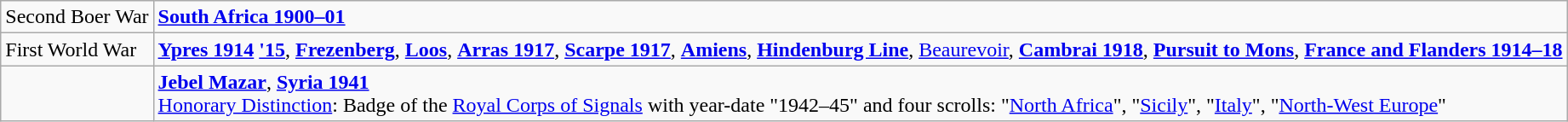<table class="wikitable">
<tr valign=top>
<td>Second Boer War</td>
<td><strong><a href='#'>South Africa 1900–01</a></strong></td>
</tr>
<tr valign=top>
<td>First World War</td>
<td><strong><a href='#'>Ypres 1914</a></strong> <strong><a href='#'>'15</a></strong>, <strong><a href='#'>Frezenberg</a></strong>, <strong><a href='#'>Loos</a></strong>, <strong><a href='#'>Arras 1917</a></strong>, <strong><a href='#'>Scarpe 1917</a></strong>, <strong><a href='#'>Amiens</a></strong>, <strong><a href='#'>Hindenburg Line</a></strong>, <a href='#'>Beaurevoir</a>, <strong><a href='#'>Cambrai 1918</a></strong>, <strong><a href='#'>Pursuit to Mons</a></strong>, <strong><a href='#'>France and Flanders 1914–18</a></strong></td>
</tr>
<tr valign=top>
<td></td>
<td><strong><a href='#'>Jebel Mazar</a></strong>, <strong><a href='#'>Syria 1941</a></strong><br><a href='#'>Honorary Distinction</a>:  Badge of the <a href='#'>Royal Corps of Signals</a> with year-date "1942–45" and four scrolls: "<a href='#'>North Africa</a>", "<a href='#'>Sicily</a>", "<a href='#'>Italy</a>", "<a href='#'>North-West Europe</a>"</td>
</tr>
</table>
